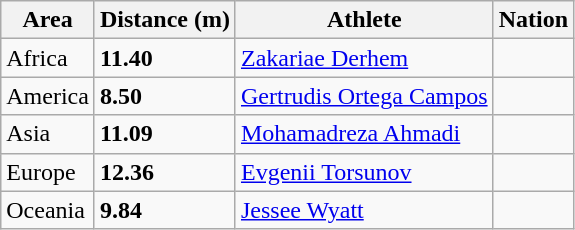<table class="wikitable">
<tr>
<th>Area</th>
<th>Distance (m)</th>
<th>Athlete</th>
<th>Nation</th>
</tr>
<tr>
<td>Africa</td>
<td><strong>11.40</strong></td>
<td><a href='#'>Zakariae Derhem</a></td>
<td></td>
</tr>
<tr>
<td>America</td>
<td><strong>8.50</strong></td>
<td><a href='#'>Gertrudis Ortega Campos</a></td>
<td></td>
</tr>
<tr>
<td>Asia</td>
<td><strong>11.09</strong></td>
<td><a href='#'>Mohamadreza Ahmadi</a></td>
<td></td>
</tr>
<tr>
<td>Europe</td>
<td><strong>12.36</strong> </td>
<td><a href='#'>Evgenii Torsunov</a></td>
<td></td>
</tr>
<tr>
<td>Oceania</td>
<td><strong>9.84</strong></td>
<td><a href='#'>Jessee Wyatt</a></td>
<td></td>
</tr>
</table>
